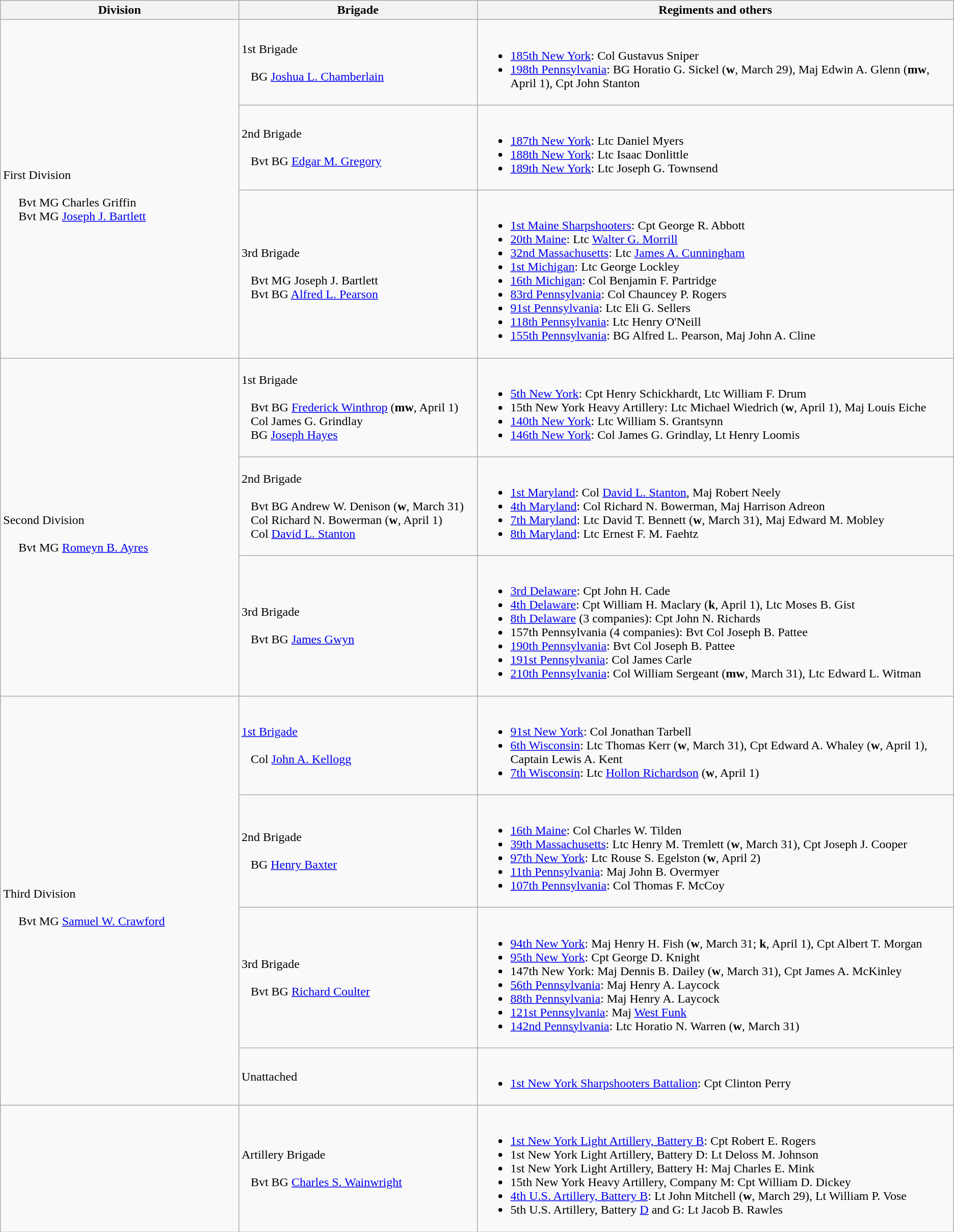<table class="wikitable">
<tr>
<th style="width:25%;">Division</th>
<th style="width:25%;">Brigade</th>
<th>Regiments and others</th>
</tr>
<tr>
<td rowspan=3><br>First Division<br><br>    
Bvt MG Charles Griffin
<br>    
Bvt MG <a href='#'>Joseph J. Bartlett</a>
</td>
<td>1st Brigade<br><br>  
BG <a href='#'>Joshua L. Chamberlain</a></td>
<td><br><ul><li><a href='#'>185th New York</a>: Col Gustavus Sniper</li><li><a href='#'>198th Pennsylvania</a>:  BG Horatio G. Sickel (<strong>w</strong>, March 29), Maj Edwin A. Glenn (<strong>mw</strong>, April 1), Cpt John Stanton</li></ul></td>
</tr>
<tr>
<td>2nd Brigade<br><br>  
Bvt BG <a href='#'>Edgar M. Gregory</a></td>
<td><br><ul><li><a href='#'>187th New York</a>: Ltc Daniel Myers</li><li><a href='#'>188th New York</a>: Ltc Isaac Donlittle</li><li><a href='#'>189th New York</a>: Ltc Joseph G. Townsend</li></ul></td>
</tr>
<tr>
<td>3rd Brigade<br><br>  
Bvt MG Joseph J. Bartlett
<br>  
Bvt BG <a href='#'>Alfred L. Pearson</a></td>
<td><br><ul><li><a href='#'>1st Maine Sharpshooters</a>: Cpt George R. Abbott</li><li><a href='#'>20th Maine</a>: Ltc <a href='#'>Walter G. Morrill</a></li><li><a href='#'>32nd Massachusetts</a>: Ltc <a href='#'>James A. Cunningham</a></li><li><a href='#'>1st Michigan</a>: Ltc George Lockley</li><li><a href='#'>16th Michigan</a>: Col Benjamin F. Partridge</li><li><a href='#'>83rd Pennsylvania</a>: Col Chauncey P. Rogers</li><li><a href='#'>91st Pennsylvania</a>: Ltc Eli G. Sellers</li><li><a href='#'>118th Pennsylvania</a>:  Ltc Henry O'Neill</li><li><a href='#'>155th Pennsylvania</a>: BG Alfred L. Pearson, Maj John A. Cline</li></ul></td>
</tr>
<tr>
<td rowspan=3><br>Second Division<br><br>    
Bvt MG <a href='#'>Romeyn B. Ayres</a>
</td>
<td>1st Brigade<br><br>  
Bvt BG <a href='#'>Frederick Winthrop</a> (<strong>mw</strong>, April 1)
<br>  
Col James G. Grindlay
<br>  
BG <a href='#'>Joseph Hayes</a></td>
<td><br><ul><li><a href='#'>5th New York</a>: Cpt Henry Schickhardt, Ltc William F. Drum</li><li>15th New York Heavy Artillery: Ltc Michael Wiedrich (<strong>w</strong>, April 1), Maj Louis Eiche</li><li><a href='#'>140th New York</a>: Ltc William S. Grantsynn</li><li><a href='#'>146th New York</a>: Col James G. Grindlay, Lt Henry Loomis</li></ul></td>
</tr>
<tr>
<td>2nd Brigade<br><br>  
Bvt BG Andrew W. Denison (<strong>w</strong>, March 31)
<br>  
Col Richard N. Bowerman (<strong>w</strong>, April 1)
<br>  
Col <a href='#'>David L. Stanton</a></td>
<td><br><ul><li><a href='#'>1st Maryland</a>: Col <a href='#'>David L. Stanton</a>, Maj Robert Neely</li><li><a href='#'>4th Maryland</a>: Col Richard N. Bowerman, Maj Harrison Adreon</li><li><a href='#'>7th Maryland</a>: Ltc David T. Bennett (<strong>w</strong>, March 31), Maj Edward M. Mobley</li><li><a href='#'>8th Maryland</a>: Ltc Ernest F. M. Faehtz</li></ul></td>
</tr>
<tr>
<td>3rd Brigade<br><br>  
Bvt BG <a href='#'>James Gwyn</a></td>
<td><br><ul><li><a href='#'>3rd Delaware</a>: Cpt John H. Cade</li><li><a href='#'>4th Delaware</a>: Cpt William H. Maclary (<strong>k</strong>, April 1), Ltc Moses B. Gist</li><li><a href='#'>8th Delaware</a> (3 companies): Cpt John N. Richards</li><li>157th Pennsylvania (4 companies): Bvt Col Joseph B. Pattee</li><li><a href='#'>190th Pennsylvania</a>: Bvt Col Joseph B. Pattee</li><li><a href='#'>191st Pennsylvania</a>: Col James Carle</li><li><a href='#'>210th Pennsylvania</a>: Col William Sergeant (<strong>mw</strong>, March 31), Ltc Edward L. Witman</li></ul></td>
</tr>
<tr>
<td rowspan=4><br>Third Division<br><br>    
Bvt MG <a href='#'>Samuel W. Crawford</a>
</td>
<td><a href='#'>1st Brigade</a><br><br>  
Col <a href='#'>John A. Kellogg</a></td>
<td><br><ul><li><a href='#'>91st New York</a>: Col Jonathan Tarbell</li><li><a href='#'>6th Wisconsin</a>: Ltc Thomas Kerr (<strong>w</strong>, March 31), Cpt Edward A. Whaley (<strong>w</strong>, April 1), Captain Lewis A. Kent</li><li><a href='#'>7th Wisconsin</a>: Ltc <a href='#'>Hollon Richardson</a> (<strong>w</strong>, April 1)</li></ul></td>
</tr>
<tr>
<td>2nd Brigade<br><br>  
BG <a href='#'>Henry Baxter</a></td>
<td><br><ul><li><a href='#'>16th Maine</a>: Col Charles W. Tilden</li><li><a href='#'>39th Massachusetts</a>: Ltc Henry M. Tremlett (<strong>w</strong>, March 31), Cpt Joseph J. Cooper</li><li><a href='#'>97th New York</a>: Ltc Rouse S. Egelston (<strong>w</strong>, April 2)</li><li><a href='#'>11th Pennsylvania</a>: Maj John B. Overmyer</li><li><a href='#'>107th Pennsylvania</a>: Col Thomas F. McCoy</li></ul></td>
</tr>
<tr>
<td>3rd Brigade<br><br>  
Bvt BG <a href='#'>Richard Coulter</a></td>
<td><br><ul><li><a href='#'>94th New York</a>: Maj Henry H. Fish (<strong>w</strong>, March 31; <strong>k</strong>, April 1), Cpt Albert T. Morgan</li><li><a href='#'>95th New York</a>: Cpt George D. Knight</li><li>147th New York:  Maj Dennis B. Dailey (<strong>w</strong>, March 31), Cpt James A. McKinley</li><li><a href='#'>56th Pennsylvania</a>: Maj Henry A. Laycock</li><li><a href='#'>88th Pennsylvania</a>: Maj Henry A. Laycock</li><li><a href='#'>121st Pennsylvania</a>: Maj <a href='#'>West Funk</a></li><li><a href='#'>142nd Pennsylvania</a>: Ltc Horatio N. Warren (<strong>w</strong>, March 31)</li></ul></td>
</tr>
<tr>
<td>Unattached</td>
<td><br><ul><li><a href='#'>1st New York Sharpshooters Battalion</a>: Cpt Clinton Perry</li></ul></td>
</tr>
<tr>
<td></td>
<td>Artillery Brigade<br><br>  
Bvt BG <a href='#'>Charles S. Wainwright</a></td>
<td><br><ul><li><a href='#'>1st New York Light Artillery, Battery B</a>: Cpt Robert E. Rogers</li><li>1st New York Light Artillery, Battery D: Lt Deloss M. Johnson</li><li>1st New York Light Artillery, Battery H: Maj Charles E. Mink</li><li>15th New York Heavy Artillery, Company M: Cpt William D. Dickey</li><li><a href='#'>4th U.S. Artillery, Battery B</a>: Lt John Mitchell (<strong>w</strong>, March 29), Lt William P. Vose</li><li>5th U.S. Artillery, Battery <a href='#'>D</a> and G: Lt Jacob B. Rawles</li></ul></td>
</tr>
</table>
